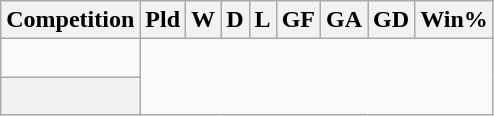<table class="wikitable sortable" style="text-align:center;">
<tr>
<th>Competition</th>
<th>Pld</th>
<th>W</th>
<th>D</th>
<th>L</th>
<th>GF</th>
<th>GA</th>
<th>GD</th>
<th>Win%</th>
</tr>
<tr>
<td align=left><br></td>
</tr>
<tr class="sortbottom">
<th><br></th>
</tr>
</table>
